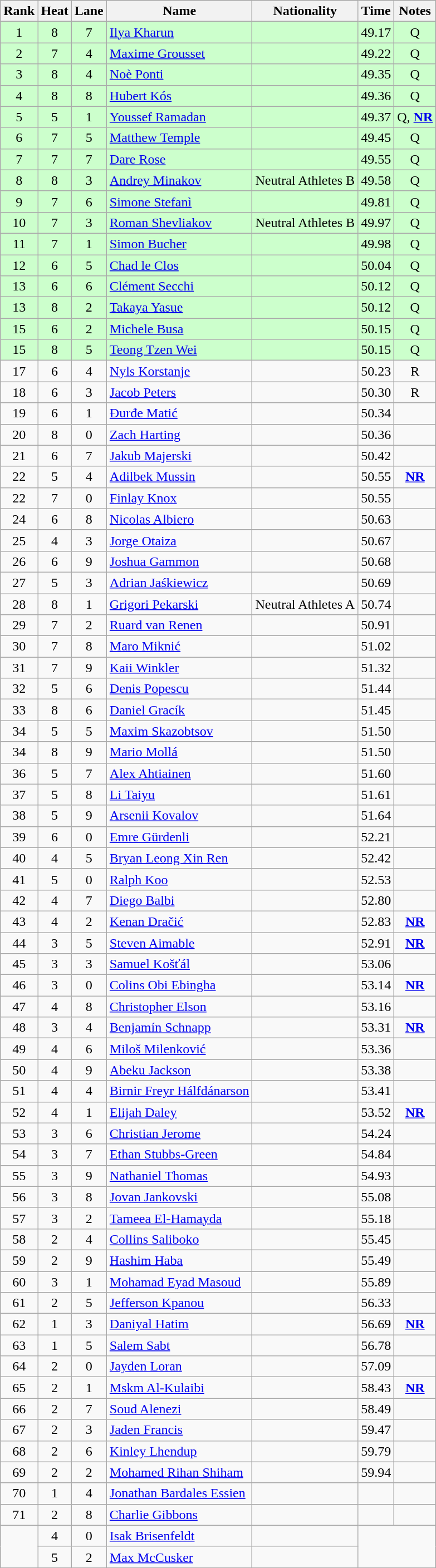<table class="wikitable sortable" style="text-align:center">
<tr>
<th>Rank</th>
<th>Heat</th>
<th>Lane</th>
<th>Name</th>
<th>Nationality</th>
<th>Time</th>
<th>Notes</th>
</tr>
<tr bgcolor=ccffcc>
<td>1</td>
<td>8</td>
<td>7</td>
<td align=left><a href='#'>Ilya Kharun</a></td>
<td align=left></td>
<td>49.17</td>
<td>Q</td>
</tr>
<tr bgcolor=ccffcc>
<td>2</td>
<td>7</td>
<td>4</td>
<td align=left><a href='#'>Maxime Grousset</a></td>
<td align=left></td>
<td>49.22</td>
<td>Q</td>
</tr>
<tr bgcolor=ccffcc>
<td>3</td>
<td>8</td>
<td>4</td>
<td align=left><a href='#'>Noè Ponti</a></td>
<td align=left></td>
<td>49.35</td>
<td>Q</td>
</tr>
<tr bgcolor=ccffcc>
<td>4</td>
<td>8</td>
<td>8</td>
<td align=left><a href='#'>Hubert Kós</a></td>
<td align=left></td>
<td>49.36</td>
<td>Q</td>
</tr>
<tr bgcolor=ccffcc>
<td>5</td>
<td>5</td>
<td>1</td>
<td align=left><a href='#'>Youssef Ramadan</a></td>
<td align=left></td>
<td>49.37</td>
<td>Q, <strong><a href='#'>NR</a></strong></td>
</tr>
<tr bgcolor=ccffcc>
<td>6</td>
<td>7</td>
<td>5</td>
<td align=left><a href='#'>Matthew Temple</a></td>
<td align=left></td>
<td>49.45</td>
<td>Q</td>
</tr>
<tr bgcolor=ccffcc>
<td>7</td>
<td>7</td>
<td>7</td>
<td align=left><a href='#'>Dare Rose</a></td>
<td align=left></td>
<td>49.55</td>
<td>Q</td>
</tr>
<tr bgcolor=ccffcc>
<td>8</td>
<td>8</td>
<td>3</td>
<td align=left><a href='#'>Andrey Minakov</a></td>
<td align=left> Neutral Athletes B</td>
<td>49.58</td>
<td>Q</td>
</tr>
<tr bgcolor=ccffcc>
<td>9</td>
<td>7</td>
<td>6</td>
<td align=left><a href='#'>Simone Stefanì</a></td>
<td align=left></td>
<td>49.81</td>
<td>Q</td>
</tr>
<tr bgcolor=ccffcc>
<td>10</td>
<td>7</td>
<td>3</td>
<td align=left><a href='#'>Roman Shevliakov</a></td>
<td align=left> Neutral Athletes B</td>
<td>49.97</td>
<td>Q</td>
</tr>
<tr bgcolor=ccffcc>
<td>11</td>
<td>7</td>
<td>1</td>
<td align=left><a href='#'>Simon Bucher</a></td>
<td align=left></td>
<td>49.98</td>
<td>Q</td>
</tr>
<tr bgcolor=ccffcc>
<td>12</td>
<td>6</td>
<td>5</td>
<td align=left><a href='#'>Chad le Clos</a></td>
<td align=left></td>
<td>50.04</td>
<td>Q</td>
</tr>
<tr bgcolor=ccffcc>
<td>13</td>
<td>6</td>
<td>6</td>
<td align=left><a href='#'>Clément Secchi</a></td>
<td align=left></td>
<td>50.12</td>
<td>Q</td>
</tr>
<tr bgcolor=ccffcc>
<td>13</td>
<td>8</td>
<td>2</td>
<td align=left><a href='#'>Takaya Yasue</a></td>
<td align=left></td>
<td>50.12</td>
<td>Q</td>
</tr>
<tr bgcolor=ccffcc>
<td>15</td>
<td>6</td>
<td>2</td>
<td align=left><a href='#'>Michele Busa</a></td>
<td align=left></td>
<td>50.15</td>
<td>Q</td>
</tr>
<tr bgcolor=ccffcc>
<td>15</td>
<td>8</td>
<td>5</td>
<td align=left><a href='#'>Teong Tzen Wei</a></td>
<td align=left></td>
<td>50.15</td>
<td>Q</td>
</tr>
<tr>
<td>17</td>
<td>6</td>
<td>4</td>
<td align=left><a href='#'>Nyls Korstanje</a></td>
<td align=left></td>
<td>50.23</td>
<td>R</td>
</tr>
<tr>
<td>18</td>
<td>6</td>
<td>3</td>
<td align=left><a href='#'>Jacob Peters</a></td>
<td align=left></td>
<td>50.30</td>
<td>R</td>
</tr>
<tr>
<td>19</td>
<td>6</td>
<td>1</td>
<td align=left><a href='#'>Đurđe Matić</a></td>
<td align=left></td>
<td>50.34</td>
<td></td>
</tr>
<tr>
<td>20</td>
<td>8</td>
<td>0</td>
<td align=left><a href='#'>Zach Harting</a></td>
<td align=left></td>
<td>50.36</td>
<td></td>
</tr>
<tr>
<td>21</td>
<td>6</td>
<td>7</td>
<td align=left><a href='#'>Jakub Majerski</a></td>
<td align=left></td>
<td>50.42</td>
<td></td>
</tr>
<tr>
<td>22</td>
<td>5</td>
<td>4</td>
<td align=left><a href='#'>Adilbek Mussin</a></td>
<td align=left></td>
<td>50.55</td>
<td><strong><a href='#'>NR</a></strong></td>
</tr>
<tr>
<td>22</td>
<td>7</td>
<td>0</td>
<td align=left><a href='#'>Finlay Knox</a></td>
<td align=left></td>
<td>50.55</td>
<td></td>
</tr>
<tr>
<td>24</td>
<td>6</td>
<td>8</td>
<td align=left><a href='#'>Nicolas Albiero</a></td>
<td align=left></td>
<td>50.63</td>
<td></td>
</tr>
<tr>
<td>25</td>
<td>4</td>
<td>3</td>
<td align=left><a href='#'>Jorge Otaiza</a></td>
<td align=left></td>
<td>50.67</td>
<td></td>
</tr>
<tr>
<td>26</td>
<td>6</td>
<td>9</td>
<td align=left><a href='#'>Joshua Gammon</a></td>
<td align=left></td>
<td>50.68</td>
<td></td>
</tr>
<tr>
<td>27</td>
<td>5</td>
<td>3</td>
<td align=left><a href='#'>Adrian Jaśkiewicz</a></td>
<td align=left></td>
<td>50.69</td>
<td></td>
</tr>
<tr>
<td>28</td>
<td>8</td>
<td>1</td>
<td align=left><a href='#'>Grigori Pekarski</a></td>
<td align=left> Neutral Athletes A</td>
<td>50.74</td>
<td></td>
</tr>
<tr>
<td>29</td>
<td>7</td>
<td>2</td>
<td align=left><a href='#'>Ruard van Renen</a></td>
<td align=left></td>
<td>50.91</td>
<td></td>
</tr>
<tr>
<td>30</td>
<td>7</td>
<td>8</td>
<td align=left><a href='#'>Maro Miknić</a></td>
<td align=left></td>
<td>51.02</td>
<td></td>
</tr>
<tr>
<td>31</td>
<td>7</td>
<td>9</td>
<td align=left><a href='#'>Kaii Winkler</a></td>
<td align=left></td>
<td>51.32</td>
<td></td>
</tr>
<tr>
<td>32</td>
<td>5</td>
<td>6</td>
<td align=left><a href='#'>Denis Popescu</a></td>
<td align=left></td>
<td>51.44</td>
<td></td>
</tr>
<tr>
<td>33</td>
<td>8</td>
<td>6</td>
<td align=left><a href='#'>Daniel Gracík</a></td>
<td align=left></td>
<td>51.45</td>
<td></td>
</tr>
<tr>
<td>34</td>
<td>5</td>
<td>5</td>
<td align=left><a href='#'>Maxim Skazobtsov</a></td>
<td align=left></td>
<td>51.50</td>
<td></td>
</tr>
<tr>
<td>34</td>
<td>8</td>
<td>9</td>
<td align=left><a href='#'>Mario Mollá</a></td>
<td align=left></td>
<td>51.50</td>
<td></td>
</tr>
<tr>
<td>36</td>
<td>5</td>
<td>7</td>
<td align=left><a href='#'>Alex Ahtiainen</a></td>
<td align=left></td>
<td>51.60</td>
<td></td>
</tr>
<tr>
<td>37</td>
<td>5</td>
<td>8</td>
<td align=left><a href='#'>Li Taiyu</a></td>
<td align=left></td>
<td>51.61</td>
<td></td>
</tr>
<tr>
<td>38</td>
<td>5</td>
<td>9</td>
<td align=left><a href='#'>Arsenii Kovalov</a></td>
<td align=left></td>
<td>51.64</td>
<td></td>
</tr>
<tr>
<td>39</td>
<td>6</td>
<td>0</td>
<td align=left><a href='#'>Emre Gürdenli</a></td>
<td align=left></td>
<td>52.21</td>
<td></td>
</tr>
<tr>
<td>40</td>
<td>4</td>
<td>5</td>
<td align=left><a href='#'>Bryan Leong Xin Ren</a></td>
<td align=left></td>
<td>52.42</td>
<td></td>
</tr>
<tr>
<td>41</td>
<td>5</td>
<td>0</td>
<td align=left><a href='#'>Ralph Koo</a></td>
<td align=left></td>
<td>52.53</td>
<td></td>
</tr>
<tr>
<td>42</td>
<td>4</td>
<td>7</td>
<td align=left><a href='#'>Diego Balbi</a></td>
<td align=left></td>
<td>52.80</td>
<td></td>
</tr>
<tr>
<td>43</td>
<td>4</td>
<td>2</td>
<td align=left><a href='#'>Kenan Dračić</a></td>
<td align=left></td>
<td>52.83</td>
<td><strong><a href='#'>NR</a></strong></td>
</tr>
<tr>
<td>44</td>
<td>3</td>
<td>5</td>
<td align=left><a href='#'>Steven Aimable</a></td>
<td align=left></td>
<td>52.91</td>
<td><strong><a href='#'>NR</a></strong></td>
</tr>
<tr>
<td>45</td>
<td>3</td>
<td>3</td>
<td align=left><a href='#'>Samuel Košťál</a></td>
<td align=left></td>
<td>53.06</td>
<td></td>
</tr>
<tr>
<td>46</td>
<td>3</td>
<td>0</td>
<td align=left><a href='#'>Colins Obi Ebingha</a></td>
<td align=left></td>
<td>53.14</td>
<td><strong><a href='#'>NR</a></strong></td>
</tr>
<tr>
<td>47</td>
<td>4</td>
<td>8</td>
<td align=left><a href='#'>Christopher Elson</a></td>
<td align=left></td>
<td>53.16</td>
<td></td>
</tr>
<tr>
<td>48</td>
<td>3</td>
<td>4</td>
<td align=left><a href='#'>Benjamín Schnapp</a></td>
<td align=left></td>
<td>53.31</td>
<td><strong><a href='#'>NR</a></strong></td>
</tr>
<tr>
<td>49</td>
<td>4</td>
<td>6</td>
<td align=left><a href='#'>Miloš Milenković</a></td>
<td align=left></td>
<td>53.36</td>
<td></td>
</tr>
<tr>
<td>50</td>
<td>4</td>
<td>9</td>
<td align=left><a href='#'>Abeku Jackson</a></td>
<td align=left></td>
<td>53.38</td>
<td></td>
</tr>
<tr>
<td>51</td>
<td>4</td>
<td>4</td>
<td align=left><a href='#'>Birnir Freyr Hálfdánarson</a></td>
<td align=left></td>
<td>53.41</td>
<td></td>
</tr>
<tr>
<td>52</td>
<td>4</td>
<td>1</td>
<td align=left><a href='#'>Elijah Daley</a></td>
<td align=left></td>
<td>53.52</td>
<td><strong><a href='#'>NR</a></strong></td>
</tr>
<tr>
<td>53</td>
<td>3</td>
<td>6</td>
<td align=left><a href='#'>Christian Jerome</a></td>
<td align=left></td>
<td>54.24</td>
<td></td>
</tr>
<tr>
<td>54</td>
<td>3</td>
<td>7</td>
<td align=left><a href='#'>Ethan Stubbs-Green</a></td>
<td align=left></td>
<td>54.84</td>
<td></td>
</tr>
<tr>
<td>55</td>
<td>3</td>
<td>9</td>
<td align=left><a href='#'>Nathaniel Thomas</a></td>
<td align=left></td>
<td>54.93</td>
<td></td>
</tr>
<tr>
<td>56</td>
<td>3</td>
<td>8</td>
<td align=left><a href='#'>Jovan Jankovski</a></td>
<td align=left></td>
<td>55.08</td>
<td></td>
</tr>
<tr>
<td>57</td>
<td>3</td>
<td>2</td>
<td align=left><a href='#'>Tameea El-Hamayda</a></td>
<td align=left></td>
<td>55.18</td>
<td></td>
</tr>
<tr>
<td>58</td>
<td>2</td>
<td>4</td>
<td align=left><a href='#'>Collins Saliboko</a></td>
<td align=left></td>
<td>55.45</td>
<td></td>
</tr>
<tr>
<td>59</td>
<td>2</td>
<td>9</td>
<td align=left><a href='#'>Hashim Haba</a></td>
<td align=left></td>
<td>55.49</td>
<td></td>
</tr>
<tr>
<td>60</td>
<td>3</td>
<td>1</td>
<td align=left><a href='#'>Mohamad Eyad Masoud</a></td>
<td align=left></td>
<td>55.89</td>
<td></td>
</tr>
<tr>
<td>61</td>
<td>2</td>
<td>5</td>
<td align=left><a href='#'>Jefferson Kpanou</a></td>
<td align=left></td>
<td>56.33</td>
<td></td>
</tr>
<tr>
<td>62</td>
<td>1</td>
<td>3</td>
<td align=left><a href='#'>Daniyal Hatim</a></td>
<td align=left></td>
<td>56.69</td>
<td><strong><a href='#'>NR</a></strong></td>
</tr>
<tr>
<td>63</td>
<td>1</td>
<td>5</td>
<td align=left><a href='#'>Salem Sabt</a></td>
<td align=left></td>
<td>56.78</td>
<td></td>
</tr>
<tr>
<td>64</td>
<td>2</td>
<td>0</td>
<td align=left><a href='#'>Jayden Loran</a></td>
<td align=left></td>
<td>57.09</td>
<td></td>
</tr>
<tr>
<td>65</td>
<td>2</td>
<td>1</td>
<td align=left><a href='#'>Mskm Al-Kulaibi</a></td>
<td align=left></td>
<td>58.43</td>
<td><strong><a href='#'>NR</a></strong></td>
</tr>
<tr>
<td>66</td>
<td>2</td>
<td>7</td>
<td align=left><a href='#'>Soud Alenezi</a></td>
<td align=left></td>
<td>58.49</td>
<td></td>
</tr>
<tr>
<td>67</td>
<td>2</td>
<td>3</td>
<td align=left><a href='#'>Jaden Francis</a></td>
<td align=left></td>
<td>59.47</td>
<td></td>
</tr>
<tr>
<td>68</td>
<td>2</td>
<td>6</td>
<td align=left><a href='#'>Kinley Lhendup</a></td>
<td align=left></td>
<td>59.79</td>
<td></td>
</tr>
<tr>
<td>69</td>
<td>2</td>
<td>2</td>
<td align=left><a href='#'>Mohamed Rihan Shiham</a></td>
<td align=left></td>
<td>59.94</td>
<td></td>
</tr>
<tr>
<td>70</td>
<td>1</td>
<td>4</td>
<td align=left><a href='#'>Jonathan Bardales Essien</a></td>
<td align=left></td>
<td></td>
<td></td>
</tr>
<tr>
<td>71</td>
<td>2</td>
<td>8</td>
<td align=left><a href='#'>Charlie Gibbons</a></td>
<td align=left></td>
<td></td>
<td></td>
</tr>
<tr>
<td rowspan=2></td>
<td>4</td>
<td>0</td>
<td align=left><a href='#'>Isak Brisenfeldt</a></td>
<td align=left></td>
<td colspan=2 rowspan=2></td>
</tr>
<tr>
<td>5</td>
<td>2</td>
<td align=left><a href='#'>Max McCusker</a></td>
<td align=left></td>
</tr>
</table>
